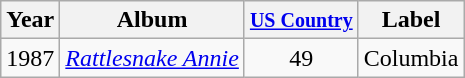<table class="wikitable">
<tr>
<th>Year</th>
<th>Album</th>
<th><small><a href='#'>US Country</a></small></th>
<th>Label</th>
</tr>
<tr>
<td>1987</td>
<td><em><a href='#'>Rattlesnake Annie</a></em></td>
<td align="center">49</td>
<td>Columbia</td>
</tr>
</table>
